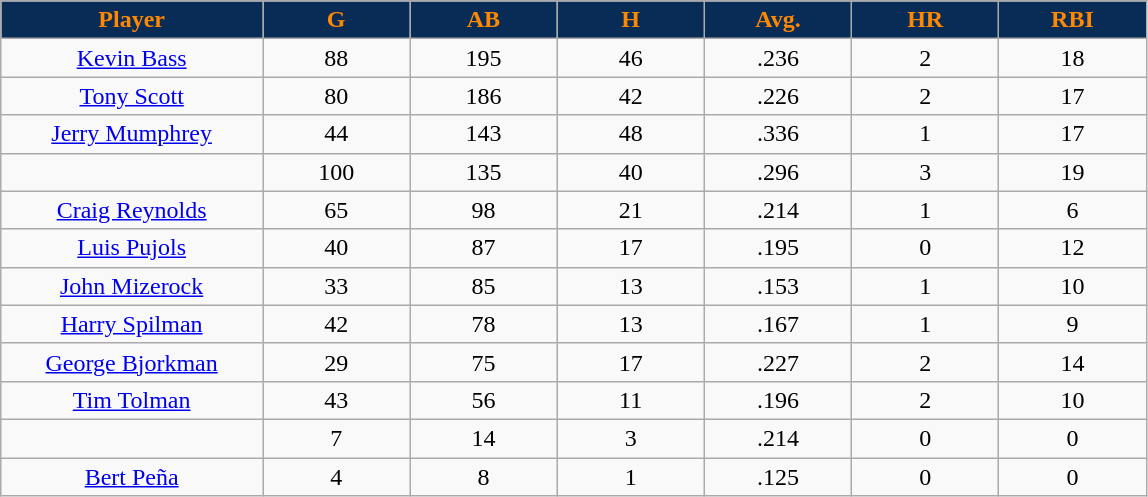<table class="wikitable sortable">
<tr>
<th style="background:#092c57;color:#FF8800;" width="16%">Player</th>
<th style="background:#092c57;color:#FF8800;" width="9%">G</th>
<th style="background:#092c57;color:#FF8800;" width="9%">AB</th>
<th style="background:#092c57;color:#FF8800;" width="9%">H</th>
<th style="background:#092c57;color:#FF8800;" width="9%">Avg.</th>
<th style="background:#092c57;color:#FF8800;" width="9%">HR</th>
<th style="background:#092c57;color:#FF8800;" width="9%">RBI</th>
</tr>
<tr align="center">
<td><a href='#'>Kevin Bass</a></td>
<td>88</td>
<td>195</td>
<td>46</td>
<td>.236</td>
<td>2</td>
<td>18</td>
</tr>
<tr align=center>
<td><a href='#'>Tony Scott</a></td>
<td>80</td>
<td>186</td>
<td>42</td>
<td>.226</td>
<td>2</td>
<td>17</td>
</tr>
<tr align=center>
<td><a href='#'>Jerry Mumphrey</a></td>
<td>44</td>
<td>143</td>
<td>48</td>
<td>.336</td>
<td>1</td>
<td>17</td>
</tr>
<tr align=center>
<td></td>
<td>100</td>
<td>135</td>
<td>40</td>
<td>.296</td>
<td>3</td>
<td>19</td>
</tr>
<tr align="center">
<td><a href='#'>Craig Reynolds</a></td>
<td>65</td>
<td>98</td>
<td>21</td>
<td>.214</td>
<td>1</td>
<td>6</td>
</tr>
<tr align=center>
<td><a href='#'>Luis Pujols</a></td>
<td>40</td>
<td>87</td>
<td>17</td>
<td>.195</td>
<td>0</td>
<td>12</td>
</tr>
<tr align=center>
<td><a href='#'>John Mizerock</a></td>
<td>33</td>
<td>85</td>
<td>13</td>
<td>.153</td>
<td>1</td>
<td>10</td>
</tr>
<tr align=center>
<td><a href='#'>Harry Spilman</a></td>
<td>42</td>
<td>78</td>
<td>13</td>
<td>.167</td>
<td>1</td>
<td>9</td>
</tr>
<tr align=center>
<td><a href='#'>George Bjorkman</a></td>
<td>29</td>
<td>75</td>
<td>17</td>
<td>.227</td>
<td>2</td>
<td>14</td>
</tr>
<tr align=center>
<td><a href='#'>Tim Tolman</a></td>
<td>43</td>
<td>56</td>
<td>11</td>
<td>.196</td>
<td>2</td>
<td>10</td>
</tr>
<tr align=center>
<td></td>
<td>7</td>
<td>14</td>
<td>3</td>
<td>.214</td>
<td>0</td>
<td>0</td>
</tr>
<tr align="center">
<td><a href='#'>Bert Peña</a></td>
<td>4</td>
<td>8</td>
<td>1</td>
<td>.125</td>
<td>0</td>
<td>0</td>
</tr>
</table>
